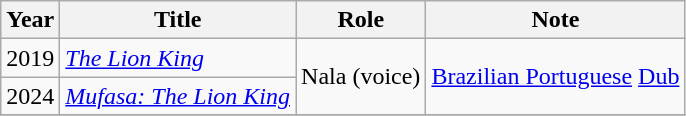<table class="wikitable">
<tr>
<th>Year</th>
<th>Title</th>
<th>Role</th>
<th>Note</th>
</tr>
<tr>
<td>2019</td>
<td><em><a href='#'>The Lion King</a></em></td>
<td rowspan="2">Nala (voice)</td>
<td rowspan="2"><a href='#'>Brazilian Portuguese</a> <a href='#'>Dub</a></td>
</tr>
<tr>
<td>2024</td>
<td><em><a href='#'>Mufasa: The Lion King</a></td>
</tr>
<tr>
</tr>
</table>
